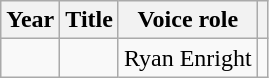<table class="wikitable">
<tr>
<th>Year</th>
<th>Title</th>
<th>Voice role</th>
<th></th>
</tr>
<tr>
<td></td>
<td></td>
<td>Ryan Enright</td>
<td></td>
</tr>
</table>
